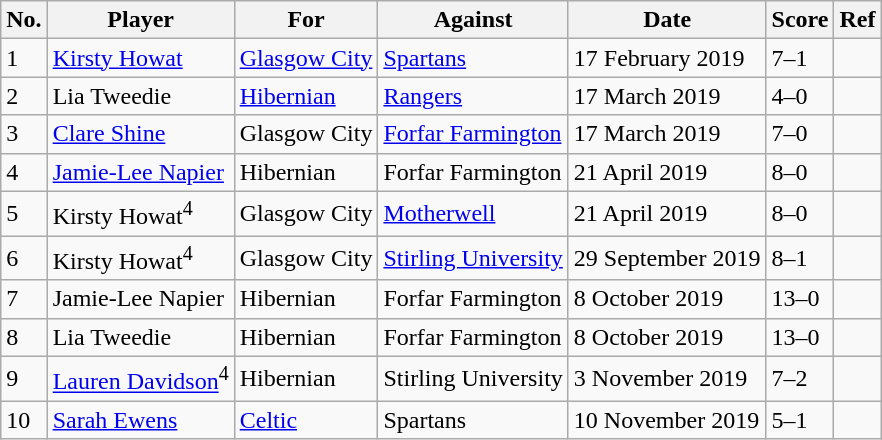<table class="wikitable" style="text-align:left">
<tr>
<th>No.</th>
<th>Player</th>
<th>For</th>
<th>Against</th>
<th>Date</th>
<th>Score</th>
<th>Ref</th>
</tr>
<tr>
<td>1</td>
<td> <a href='#'>Kirsty Howat</a></td>
<td><a href='#'>Glasgow City</a></td>
<td><a href='#'>Spartans</a></td>
<td>17 February 2019</td>
<td>7–1</td>
<td></td>
</tr>
<tr>
<td>2</td>
<td> Lia Tweedie</td>
<td><a href='#'>Hibernian</a></td>
<td><a href='#'>Rangers</a></td>
<td>17 March 2019</td>
<td>4–0</td>
<td></td>
</tr>
<tr>
<td>3</td>
<td> <a href='#'>Clare Shine</a></td>
<td>Glasgow City</td>
<td><a href='#'>Forfar Farmington</a></td>
<td>17 March 2019</td>
<td>7–0</td>
<td></td>
</tr>
<tr>
<td>4</td>
<td> <a href='#'>Jamie-Lee Napier</a></td>
<td>Hibernian</td>
<td>Forfar Farmington</td>
<td>21 April 2019</td>
<td>8–0</td>
<td></td>
</tr>
<tr>
<td>5</td>
<td> Kirsty Howat<sup>4</sup></td>
<td>Glasgow City</td>
<td><a href='#'>Motherwell</a></td>
<td>21 April 2019</td>
<td>8–0</td>
<td></td>
</tr>
<tr>
<td>6</td>
<td> Kirsty Howat<sup>4</sup></td>
<td>Glasgow City</td>
<td><a href='#'>Stirling University</a></td>
<td>29 September 2019</td>
<td>8–1</td>
<td></td>
</tr>
<tr>
<td>7</td>
<td> Jamie-Lee Napier</td>
<td>Hibernian</td>
<td>Forfar Farmington</td>
<td>8 October 2019</td>
<td>13–0</td>
<td></td>
</tr>
<tr>
<td>8</td>
<td> Lia Tweedie</td>
<td>Hibernian</td>
<td>Forfar Farmington</td>
<td>8 October 2019</td>
<td>13–0</td>
<td></td>
</tr>
<tr>
<td>9</td>
<td> <a href='#'>Lauren Davidson</a><sup>4</sup></td>
<td>Hibernian</td>
<td>Stirling University</td>
<td>3 November 2019</td>
<td>7–2</td>
<td></td>
</tr>
<tr>
<td>10</td>
<td> <a href='#'>Sarah Ewens</a></td>
<td><a href='#'>Celtic</a></td>
<td>Spartans</td>
<td>10 November 2019</td>
<td>5–1</td>
<td></td>
</tr>
</table>
